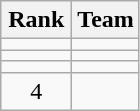<table class="wikitable" style="text-align:center;">
<tr>
<th width=40>Rank</th>
<th>Team</th>
</tr>
<tr>
<td></td>
<td style="text-align:left;"></td>
</tr>
<tr>
<td></td>
<td style="text-align:left;"></td>
</tr>
<tr>
<td></td>
<td style="text-align:left;"></td>
</tr>
<tr>
<td>4</td>
<td style="text-align:left;"></td>
</tr>
</table>
